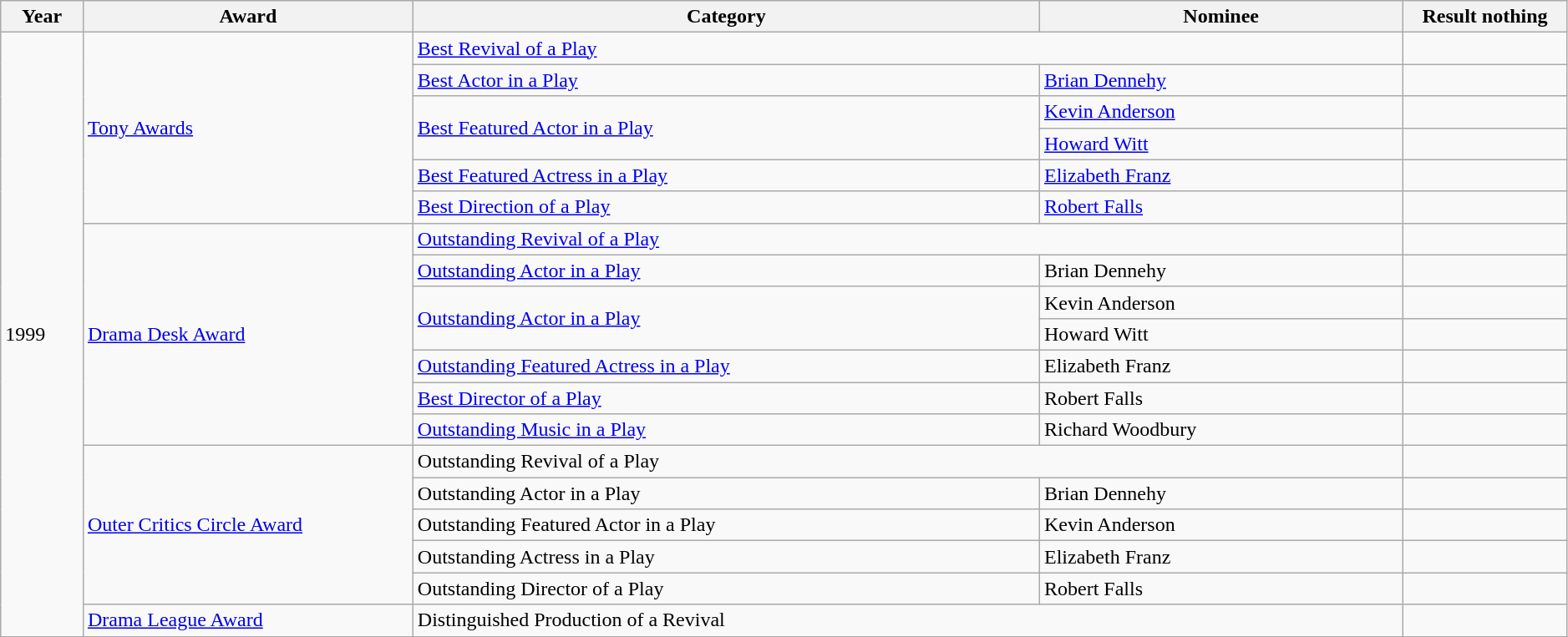<table class="wikitable sortable" style="width: 99%;">
<tr>
<th scope="col" style="width:5%;">Year</th>
<th scope="col" style="width:20%;">Award</th>
<th scope="col" style="width:38%;">Category</th>
<th scope="col" style="width:22%;">Nominee</th>
<th scope="col" style="width:10%;">Result nothing</th>
</tr>
<tr>
<td rowspan="19">1999</td>
<td rowspan="6"><a href='#'>Tony Awards</a></td>
<td colspan="2"><a href='#'>Best Revival of a Play</a></td>
<td></td>
</tr>
<tr>
<td><a href='#'>Best Actor in a Play</a></td>
<td><a href='#'>Brian Dennehy</a></td>
<td></td>
</tr>
<tr>
<td rowspan="2"><a href='#'>Best Featured Actor in a Play</a></td>
<td><a href='#'>Kevin Anderson</a></td>
<td></td>
</tr>
<tr>
<td><a href='#'>Howard Witt</a></td>
<td></td>
</tr>
<tr>
<td><a href='#'>Best Featured Actress in a Play</a></td>
<td><a href='#'>Elizabeth Franz</a></td>
<td></td>
</tr>
<tr>
<td><a href='#'>Best Direction of a Play</a></td>
<td><a href='#'>Robert Falls</a></td>
<td></td>
</tr>
<tr>
<td rowspan="7"><a href='#'>Drama Desk Award</a></td>
<td colspan="2"><a href='#'>Outstanding Revival of a Play</a></td>
<td></td>
</tr>
<tr>
<td><a href='#'>Outstanding Actor in a Play</a></td>
<td>Brian Dennehy</td>
<td></td>
</tr>
<tr>
<td rowspan="2"><a href='#'>Outstanding Actor in a Play</a></td>
<td>Kevin Anderson</td>
<td></td>
</tr>
<tr>
<td>Howard Witt</td>
<td></td>
</tr>
<tr>
<td><a href='#'>Outstanding Featured Actress in a Play</a></td>
<td>Elizabeth Franz</td>
<td></td>
</tr>
<tr>
<td><a href='#'>Best Director of a Play</a></td>
<td>Robert Falls</td>
<td></td>
</tr>
<tr>
<td><a href='#'>Outstanding Music in a Play</a></td>
<td>Richard Woodbury</td>
<td></td>
</tr>
<tr>
<td rowspan="5"><a href='#'>Outer Critics Circle Award</a></td>
<td colspan="2">Outstanding Revival of a Play</td>
<td></td>
</tr>
<tr>
<td>Outstanding Actor in a Play</td>
<td>Brian Dennehy</td>
<td></td>
</tr>
<tr>
<td>Outstanding Featured Actor in a Play</td>
<td>Kevin Anderson</td>
<td></td>
</tr>
<tr>
<td>Outstanding Actress in a Play</td>
<td>Elizabeth Franz</td>
<td></td>
</tr>
<tr>
<td>Outstanding Director of a Play</td>
<td>Robert Falls</td>
<td></td>
</tr>
<tr>
<td><a href='#'>Drama League Award</a></td>
<td colspan="2">Distinguished Production of a Revival</td>
<td></td>
</tr>
</table>
